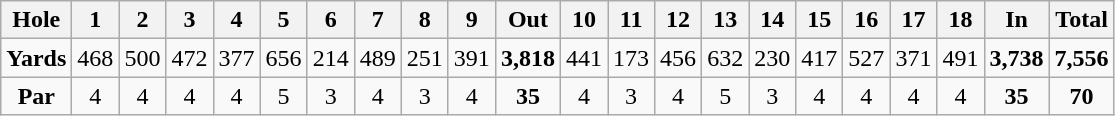<table class="wikitable" style="text-align:center">
<tr>
<th>Hole</th>
<th>1</th>
<th>2</th>
<th>3</th>
<th>4</th>
<th>5</th>
<th>6</th>
<th>7</th>
<th>8</th>
<th>9</th>
<th>Out</th>
<th>10</th>
<th>11</th>
<th>12</th>
<th>13</th>
<th>14</th>
<th>15</th>
<th>16</th>
<th>17</th>
<th>18</th>
<th>In</th>
<th>Total</th>
</tr>
<tr>
<td><strong>Yards</strong></td>
<td>468</td>
<td>500</td>
<td>472</td>
<td>377</td>
<td>656</td>
<td>214</td>
<td>489</td>
<td>251</td>
<td>391</td>
<td><strong>3,818</strong></td>
<td>441</td>
<td>173</td>
<td>456</td>
<td>632</td>
<td>230</td>
<td>417</td>
<td>527</td>
<td>371</td>
<td>491</td>
<td><strong>3,738</strong></td>
<td><strong>7,556</strong></td>
</tr>
<tr>
<td><strong>Par</strong></td>
<td>4</td>
<td>4</td>
<td>4</td>
<td>4</td>
<td>5</td>
<td>3</td>
<td>4</td>
<td>3</td>
<td>4</td>
<td><strong>35</strong></td>
<td>4</td>
<td>3</td>
<td>4</td>
<td>5</td>
<td>3</td>
<td>4</td>
<td>4</td>
<td>4</td>
<td>4</td>
<td><strong>35</strong></td>
<td><strong>70</strong></td>
</tr>
</table>
